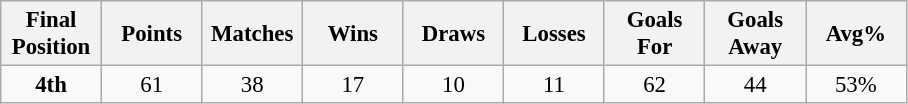<table class="wikitable" style="font-size: 95%; text-align: center;">
<tr>
<th width=60>Final Position</th>
<th width=60>Points</th>
<th width=60>Matches</th>
<th width=60>Wins</th>
<th width=60>Draws</th>
<th width=60>Losses</th>
<th width=60>Goals For</th>
<th width=60>Goals Away</th>
<th width=60>Avg%</th>
</tr>
<tr>
<td><strong>4th</strong></td>
<td>61</td>
<td>38</td>
<td>17</td>
<td>10</td>
<td>11</td>
<td>62</td>
<td>44</td>
<td>53%</td>
</tr>
</table>
